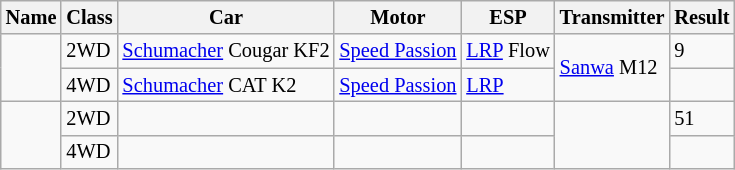<table class="wikitable" style="font-size: 85%;">
<tr>
<th>Name</th>
<th>Class</th>
<th>Car</th>
<th>Motor</th>
<th>ESP</th>
<th>Transmitter</th>
<th>Result</th>
</tr>
<tr>
<td rowspan=2> </td>
<td>2WD</td>
<td><a href='#'>Schumacher</a> Cougar KF2</td>
<td><a href='#'>Speed Passion</a></td>
<td><a href='#'>LRP</a> Flow</td>
<td rowspan=2><a href='#'>Sanwa</a> M12</td>
<td>9</td>
</tr>
<tr>
<td>4WD</td>
<td><a href='#'>Schumacher</a> CAT K2</td>
<td><a href='#'>Speed Passion</a></td>
<td><a href='#'>LRP</a></td>
<td></td>
</tr>
<tr>
<td rowspan=2></td>
<td>2WD</td>
<td></td>
<td></td>
<td></td>
<td rowspan=2></td>
<td>51</td>
</tr>
<tr>
<td>4WD</td>
<td></td>
<td></td>
<td></td>
<td></td>
</tr>
</table>
